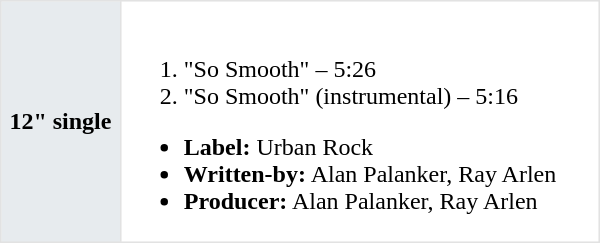<table class="toccolours"  border=1 cellpadding=2 cellspacing=0 style="width: 400px; margin: 0 0 1em 1em; border-collapse: collapse; border: 1px solid #E2E2E2;">
<tr>
<th bgcolor="#E7EBEE">12" single</th>
<td><br><ol><li>"So Smooth" – 5:26</li><li>"So Smooth" (instrumental) – 5:16</li></ol><ul><li><strong>Label:</strong> Urban Rock</li><li><strong>Written-by:</strong> Alan Palanker, Ray Arlen</li><li><strong>Producer:</strong> Alan Palanker, Ray Arlen</li></ul></td>
</tr>
</table>
